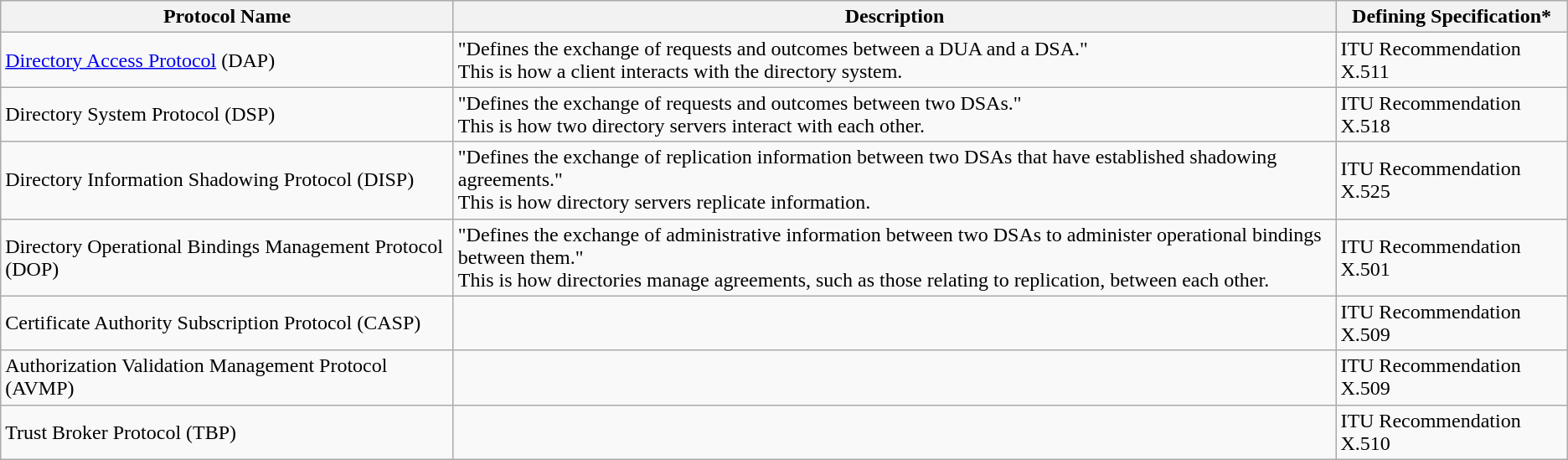<table class="wikitable">
<tr>
<th>Protocol Name</th>
<th>Description</th>
<th>Defining Specification*</th>
</tr>
<tr>
<td><a href='#'>Directory Access Protocol</a> (DAP)</td>
<td>"Defines the exchange of requests and outcomes between a DUA and a DSA."<br>This is how a client interacts with the directory system.</td>
<td>ITU Recommendation X.511</td>
</tr>
<tr>
<td>Directory System Protocol (DSP)</td>
<td>"Defines the exchange of requests and outcomes between two DSAs."<br>This is how two directory servers interact with each other.</td>
<td>ITU Recommendation X.518</td>
</tr>
<tr>
<td>Directory Information Shadowing Protocol (DISP)</td>
<td>"Defines the exchange of replication information between two DSAs that have established shadowing agreements."<br>This is how directory servers replicate information.</td>
<td>ITU Recommendation X.525</td>
</tr>
<tr>
<td>Directory Operational Bindings Management Protocol (DOP)</td>
<td>"Defines the exchange of administrative information between two DSAs to administer operational bindings between them."<br>This is how directories manage agreements, such as those relating to replication, between each other.</td>
<td>ITU Recommendation X.501</td>
</tr>
<tr>
<td>Certificate Authority Subscription Protocol (CASP)</td>
<td></td>
<td>ITU Recommendation X.509</td>
</tr>
<tr>
<td>Authorization Validation Management Protocol (AVMP)</td>
<td></td>
<td>ITU Recommendation X.509</td>
</tr>
<tr>
<td>Trust Broker Protocol (TBP)</td>
<td></td>
<td>ITU Recommendation X.510</td>
</tr>
</table>
